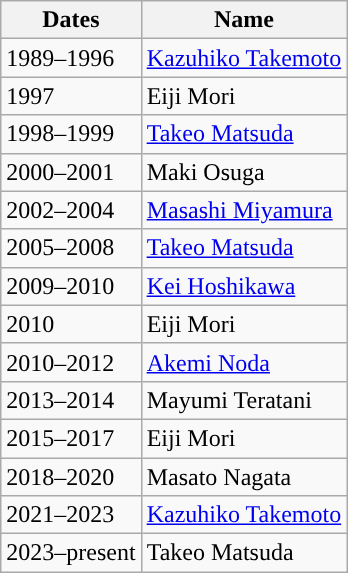<table class="wikitable">
<tr>
<th>Dates</th>
<th>Name</th>
</tr>
<tr>
<td>1989–1996</td>
<td> <a href='#'>Kazuhiko Takemoto</a></td>
</tr>
<tr>
<td>1997</td>
<td> Eiji Mori</td>
</tr>
<tr>
<td>1998–1999</td>
<td> <a href='#'>Takeo Matsuda</a></td>
</tr>
<tr>
<td>2000–2001</td>
<td> Maki Osuga</td>
</tr>
<tr>
<td>2002–2004</td>
<td> <a href='#'>Masashi Miyamura</a></td>
</tr>
<tr>
<td>2005–2008</td>
<td> <a href='#'>Takeo Matsuda</a></td>
</tr>
<tr>
<td>2009–2010</td>
<td> <a href='#'>Kei Hoshikawa</a></td>
</tr>
<tr>
<td>2010</td>
<td> Eiji Mori</td>
</tr>
<tr>
<td>2010–2012</td>
<td> <a href='#'>Akemi Noda</a></td>
</tr>
<tr>
<td>2013–2014</td>
<td> Mayumi Teratani</td>
</tr>
<tr>
<td>2015–2017</td>
<td> Eiji Mori</td>
</tr>
<tr>
<td>2018–2020</td>
<td> Masato Nagata</td>
</tr>
<tr>
<td>2021–2023</td>
<td> <a href='#'>Kazuhiko Takemoto</a></td>
</tr>
<tr>
<td>2023–present</td>
<td> Takeo Matsuda</td>
</tr>
</table>
